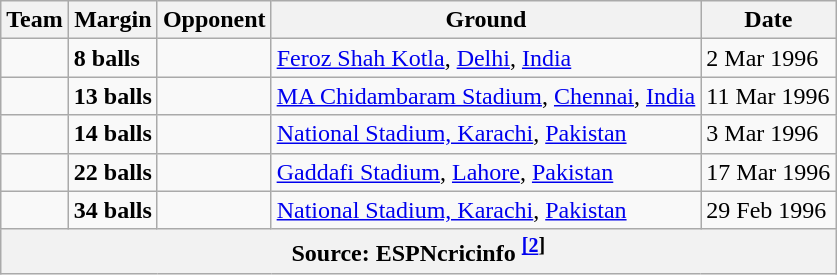<table class="wikitable sortable">
<tr>
<th>Team</th>
<th>Margin</th>
<th>Opponent</th>
<th>Ground</th>
<th>Date</th>
</tr>
<tr>
<td></td>
<td><strong>8 balls</strong></td>
<td></td>
<td><a href='#'>Feroz Shah Kotla</a>, <a href='#'>Delhi</a>, <a href='#'>India</a></td>
<td>2 Mar 1996</td>
</tr>
<tr>
<td></td>
<td><strong>13 balls</strong></td>
<td></td>
<td><a href='#'>MA Chidambaram Stadium</a>, <a href='#'>Chennai</a>, <a href='#'>India</a></td>
<td>11 Mar 1996</td>
</tr>
<tr>
<td></td>
<td><strong>14 balls</strong></td>
<td></td>
<td><a href='#'>National Stadium, Karachi</a>, <a href='#'>Pakistan</a></td>
<td>3 Mar 1996</td>
</tr>
<tr>
<td></td>
<td><strong>22 balls</strong></td>
<td></td>
<td><a href='#'>Gaddafi Stadium</a>, <a href='#'>Lahore</a>, <a href='#'>Pakistan</a></td>
<td>17 Mar 1996</td>
</tr>
<tr>
<td></td>
<td><strong>34 balls</strong></td>
<td></td>
<td><a href='#'>National Stadium, Karachi</a>, <a href='#'>Pakistan</a></td>
<td>29 Feb 1996</td>
</tr>
<tr>
<th colspan="5">Source: ESPNcricinfo <sup><a href='#'>[2</a>]</sup></th>
</tr>
</table>
